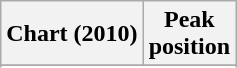<table class="wikitable sortable plainrowheaders" style="text-align:center">
<tr>
<th scope="col">Chart (2010)</th>
<th scope="col">Peak<br> position</th>
</tr>
<tr>
</tr>
<tr>
</tr>
<tr>
</tr>
<tr>
</tr>
</table>
